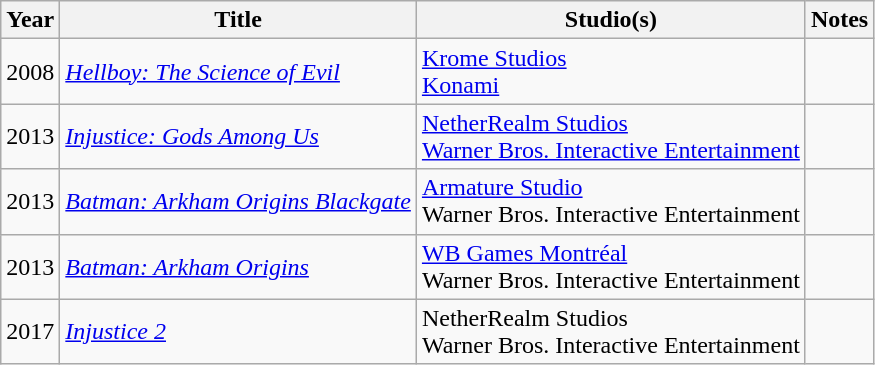<table class="wikitable plainrowheaders">
<tr>
<th>Year</th>
<th>Title</th>
<th>Studio(s)</th>
<th>Notes</th>
</tr>
<tr>
<td>2008</td>
<td><em><a href='#'>Hellboy: The Science of Evil</a></em></td>
<td><a href='#'>Krome Studios</a><br><a href='#'>Konami</a></td>
<td></td>
</tr>
<tr>
<td>2013</td>
<td><em><a href='#'>Injustice: Gods Among Us</a></em></td>
<td><a href='#'>NetherRealm Studios</a><br><a href='#'>Warner Bros. Interactive Entertainment</a></td>
<td></td>
</tr>
<tr>
<td>2013</td>
<td><em><a href='#'>Batman: Arkham Origins Blackgate</a></em></td>
<td><a href='#'>Armature Studio</a><br>Warner Bros. Interactive Entertainment</td>
<td></td>
</tr>
<tr>
<td>2013</td>
<td><em><a href='#'>Batman: Arkham Origins</a></em></td>
<td><a href='#'>WB Games Montréal</a><br>Warner Bros. Interactive Entertainment</td>
<td></td>
</tr>
<tr>
<td>2017</td>
<td><em><a href='#'>Injustice 2</a></em></td>
<td>NetherRealm Studios<br>Warner Bros. Interactive Entertainment</td>
<td></td>
</tr>
</table>
